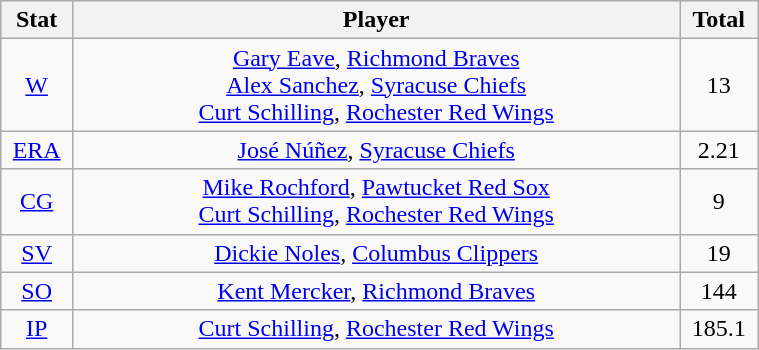<table class="wikitable" width="40%" style="text-align:center;">
<tr>
<th width="5%">Stat</th>
<th width="60%">Player</th>
<th width="5%">Total</th>
</tr>
<tr>
<td><a href='#'>W</a></td>
<td><a href='#'>Gary Eave</a>, <a href='#'>Richmond Braves</a> <br> <a href='#'>Alex Sanchez</a>, <a href='#'>Syracuse Chiefs</a> <br> <a href='#'>Curt Schilling</a>, <a href='#'>Rochester Red Wings</a></td>
<td>13</td>
</tr>
<tr>
<td><a href='#'>ERA</a></td>
<td><a href='#'>José Núñez</a>, <a href='#'>Syracuse Chiefs</a></td>
<td>2.21</td>
</tr>
<tr>
<td><a href='#'>CG</a></td>
<td><a href='#'>Mike Rochford</a>, <a href='#'>Pawtucket Red Sox</a> <br> <a href='#'>Curt Schilling</a>, <a href='#'>Rochester Red Wings</a></td>
<td>9</td>
</tr>
<tr>
<td><a href='#'>SV</a></td>
<td><a href='#'>Dickie Noles</a>, <a href='#'>Columbus Clippers</a></td>
<td>19</td>
</tr>
<tr>
<td><a href='#'>SO</a></td>
<td><a href='#'>Kent Mercker</a>, <a href='#'>Richmond Braves</a></td>
<td>144</td>
</tr>
<tr>
<td><a href='#'>IP</a></td>
<td><a href='#'>Curt Schilling</a>, <a href='#'>Rochester Red Wings</a></td>
<td>185.1</td>
</tr>
</table>
